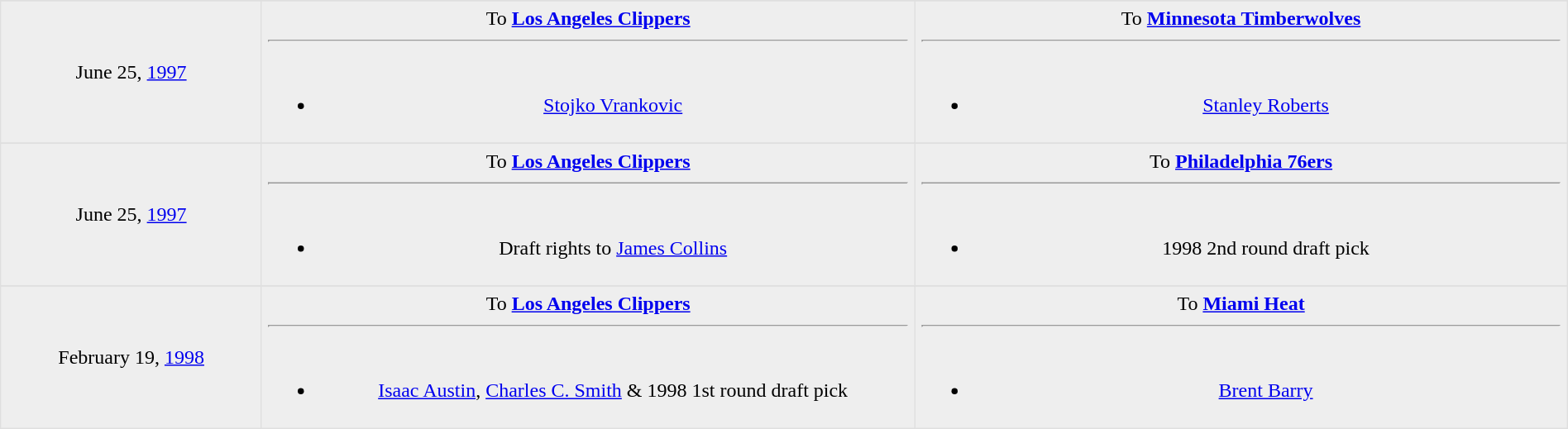<table border=1 style="border-collapse:collapse; text-align: center; width: 100%" bordercolor="#DFDFDF"  cellpadding="5">
<tr>
</tr>
<tr bgcolor="eeeeee">
<td style="width:12%">June 25, <a href='#'>1997</a></td>
<td style="width:30%" valign="top">To <strong><a href='#'>Los Angeles Clippers</a></strong><hr><br><ul><li><a href='#'>Stojko Vrankovic</a></li></ul></td>
<td style="width:30%" valign="top">To <strong><a href='#'>Minnesota Timberwolves</a></strong><hr><br><ul><li><a href='#'>Stanley Roberts</a></li></ul></td>
</tr>
<tr>
</tr>
<tr bgcolor="eeeeee">
<td style="width:12%">June 25, <a href='#'>1997</a></td>
<td style="width:30%" valign="top">To <strong><a href='#'>Los Angeles Clippers</a></strong><hr><br><ul><li>Draft rights to <a href='#'>James Collins</a></li></ul></td>
<td style="width:30%" valign="top">To <strong><a href='#'>Philadelphia 76ers</a></strong><hr><br><ul><li>1998 2nd round draft pick</li></ul></td>
</tr>
<tr>
</tr>
<tr bgcolor="eeeeee">
<td style="width:12%">February 19, <a href='#'>1998</a></td>
<td style="width:30%" valign="top">To <strong><a href='#'>Los Angeles Clippers</a></strong><hr><br><ul><li><a href='#'>Isaac Austin</a>, <a href='#'>Charles C. Smith</a> & 1998 1st round draft pick</li></ul></td>
<td style="width:30%" valign="top">To <strong><a href='#'>Miami Heat</a></strong><hr><br><ul><li><a href='#'>Brent Barry</a></li></ul></td>
</tr>
</table>
